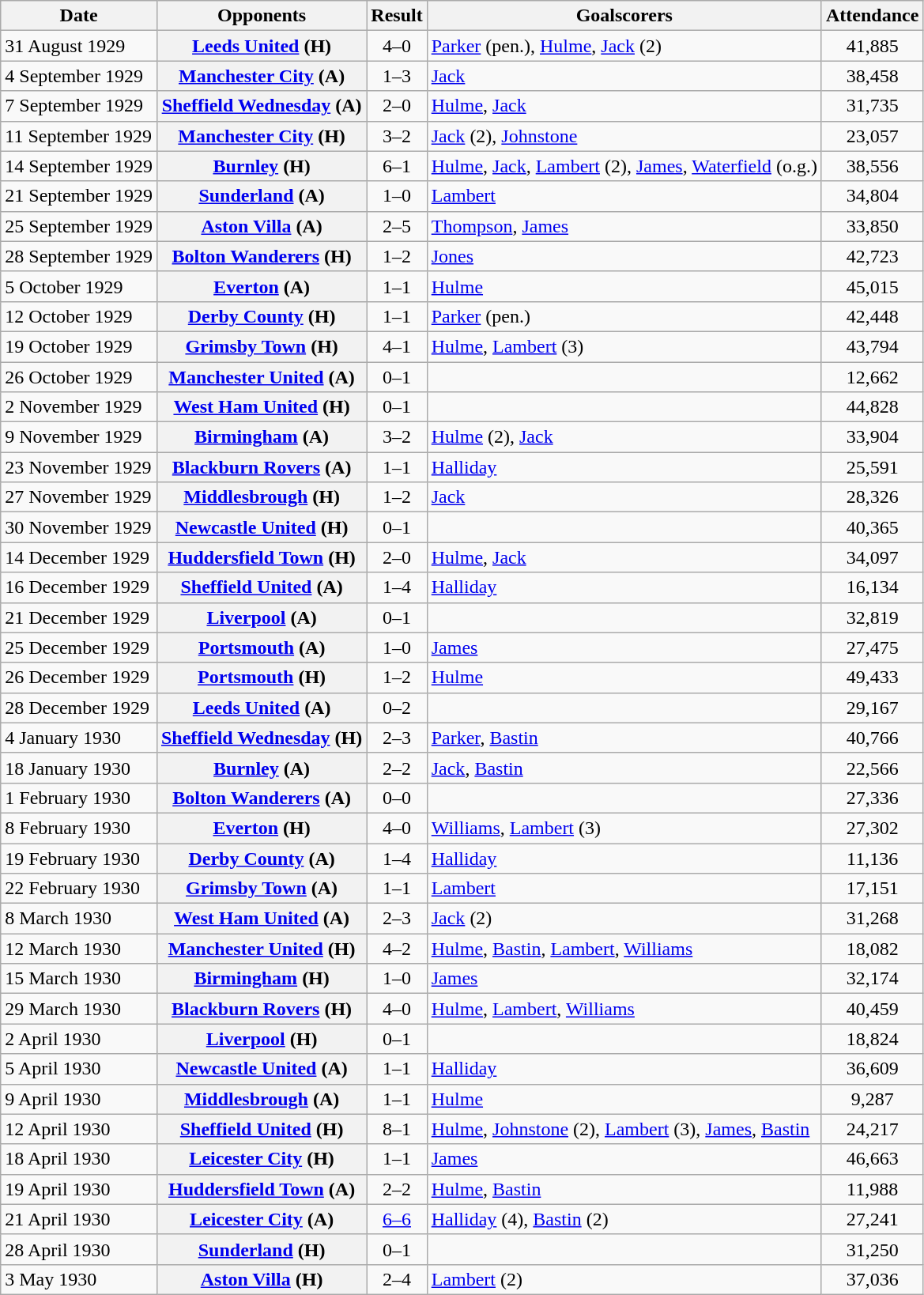<table class="wikitable plainrowheaders sortable">
<tr>
<th scope="col">Date</th>
<th scope="col">Opponents</th>
<th scope="col">Result</th>
<th scope="col" class="unsortable">Goalscorers</th>
<th scope="col">Attendance</th>
</tr>
<tr>
<td>31 August 1929</td>
<th scope="row"><a href='#'>Leeds United</a> (H)</th>
<td align="center">4–0</td>
<td><a href='#'>Parker</a> (pen.), <a href='#'>Hulme</a>, <a href='#'>Jack</a> (2)</td>
<td align="center">41,885</td>
</tr>
<tr>
<td>4 September 1929</td>
<th scope="row"><a href='#'>Manchester City</a> (A)</th>
<td align="center">1–3</td>
<td><a href='#'>Jack</a></td>
<td align="center">38,458</td>
</tr>
<tr>
<td>7 September 1929</td>
<th scope="row"><a href='#'>Sheffield Wednesday</a> (A)</th>
<td align="center">2–0</td>
<td><a href='#'>Hulme</a>, <a href='#'>Jack</a></td>
<td align="center">31,735</td>
</tr>
<tr>
<td>11 September 1929</td>
<th scope="row"><a href='#'>Manchester City</a> (H)</th>
<td align="center">3–2</td>
<td><a href='#'>Jack</a> (2), <a href='#'>Johnstone</a></td>
<td align="center">23,057</td>
</tr>
<tr>
<td>14 September 1929</td>
<th scope="row"><a href='#'>Burnley</a> (H)</th>
<td align="center">6–1</td>
<td><a href='#'>Hulme</a>, <a href='#'>Jack</a>, <a href='#'>Lambert</a> (2), <a href='#'>James</a>, <a href='#'>Waterfield</a> (o.g.)</td>
<td align="center">38,556</td>
</tr>
<tr>
<td>21 September 1929</td>
<th scope="row"><a href='#'>Sunderland</a> (A)</th>
<td align="center">1–0</td>
<td><a href='#'>Lambert</a></td>
<td align="center">34,804</td>
</tr>
<tr>
<td>25 September 1929</td>
<th scope="row"><a href='#'>Aston Villa</a> (A)</th>
<td align="center">2–5</td>
<td><a href='#'>Thompson</a>, <a href='#'>James</a></td>
<td align="center">33,850</td>
</tr>
<tr>
<td>28 September 1929</td>
<th scope="row"><a href='#'>Bolton Wanderers</a> (H)</th>
<td align="center">1–2</td>
<td><a href='#'>Jones</a></td>
<td align="center">42,723</td>
</tr>
<tr>
<td>5 October 1929</td>
<th scope="row"><a href='#'>Everton</a> (A)</th>
<td align="center">1–1</td>
<td><a href='#'>Hulme</a></td>
<td align="center">45,015</td>
</tr>
<tr>
<td>12 October 1929</td>
<th scope="row"><a href='#'>Derby County</a> (H)</th>
<td align="center">1–1</td>
<td><a href='#'>Parker</a> (pen.)</td>
<td align="center">42,448</td>
</tr>
<tr>
<td>19 October 1929</td>
<th scope="row"><a href='#'>Grimsby Town</a> (H)</th>
<td align="center">4–1</td>
<td><a href='#'>Hulme</a>, <a href='#'>Lambert</a> (3)</td>
<td align="center">43,794</td>
</tr>
<tr>
<td>26 October 1929</td>
<th scope="row"><a href='#'>Manchester United</a> (A)</th>
<td align="center">0–1</td>
<td></td>
<td align="center">12,662</td>
</tr>
<tr>
<td>2 November 1929</td>
<th scope="row"><a href='#'>West Ham United</a> (H)</th>
<td align="center">0–1</td>
<td></td>
<td align="center">44,828</td>
</tr>
<tr>
<td>9 November 1929</td>
<th scope="row"><a href='#'>Birmingham</a> (A)</th>
<td align="center">3–2</td>
<td><a href='#'>Hulme</a> (2), <a href='#'>Jack</a></td>
<td align="center">33,904</td>
</tr>
<tr>
<td>23 November 1929</td>
<th scope="row"><a href='#'>Blackburn Rovers</a> (A)</th>
<td align="center">1–1</td>
<td><a href='#'>Halliday</a></td>
<td align="center">25,591</td>
</tr>
<tr>
<td>27 November 1929</td>
<th scope="row"><a href='#'>Middlesbrough</a> (H)</th>
<td align="center">1–2</td>
<td><a href='#'>Jack</a></td>
<td align="center">28,326</td>
</tr>
<tr>
<td>30 November 1929</td>
<th scope="row"><a href='#'>Newcastle United</a> (H)</th>
<td align="center">0–1</td>
<td></td>
<td align="center">40,365</td>
</tr>
<tr>
<td>14 December 1929</td>
<th scope="row"><a href='#'>Huddersfield Town</a> (H)</th>
<td align="center">2–0</td>
<td><a href='#'>Hulme</a>, <a href='#'>Jack</a></td>
<td align="center">34,097</td>
</tr>
<tr>
<td>16 December 1929</td>
<th scope="row"><a href='#'>Sheffield United</a> (A)</th>
<td align="center">1–4</td>
<td><a href='#'>Halliday</a></td>
<td align="center">16,134</td>
</tr>
<tr>
<td>21 December 1929</td>
<th scope="row"><a href='#'>Liverpool</a> (A)</th>
<td align="center">0–1</td>
<td></td>
<td align="center">32,819</td>
</tr>
<tr>
<td>25 December 1929</td>
<th scope="row"><a href='#'>Portsmouth</a> (A)</th>
<td align="center">1–0</td>
<td><a href='#'>James</a></td>
<td align="center">27,475</td>
</tr>
<tr>
<td>26 December 1929</td>
<th scope="row"><a href='#'>Portsmouth</a> (H)</th>
<td align="center">1–2</td>
<td><a href='#'>Hulme</a></td>
<td align="center">49,433</td>
</tr>
<tr>
<td>28 December 1929</td>
<th scope="row"><a href='#'>Leeds United</a> (A)</th>
<td align="center">0–2</td>
<td></td>
<td align="center">29,167</td>
</tr>
<tr>
<td>4 January 1930</td>
<th scope="row"><a href='#'>Sheffield Wednesday</a> (H)</th>
<td align="center">2–3</td>
<td><a href='#'>Parker</a>, <a href='#'>Bastin</a></td>
<td align="center">40,766</td>
</tr>
<tr>
<td>18 January 1930</td>
<th scope="row"><a href='#'>Burnley</a> (A)</th>
<td align="center">2–2</td>
<td><a href='#'>Jack</a>, <a href='#'>Bastin</a></td>
<td align="center">22,566</td>
</tr>
<tr>
<td>1 February 1930</td>
<th scope="row"><a href='#'>Bolton Wanderers</a> (A)</th>
<td align="center">0–0</td>
<td></td>
<td align="center">27,336</td>
</tr>
<tr>
<td>8 February 1930</td>
<th scope="row"><a href='#'>Everton</a> (H)</th>
<td align="center">4–0</td>
<td><a href='#'>Williams</a>, <a href='#'>Lambert</a> (3)</td>
<td align="center">27,302</td>
</tr>
<tr>
<td>19 February 1930</td>
<th scope="row"><a href='#'>Derby County</a> (A)</th>
<td align="center">1–4</td>
<td><a href='#'>Halliday</a></td>
<td align="center">11,136</td>
</tr>
<tr>
<td>22 February 1930</td>
<th scope="row"><a href='#'>Grimsby Town</a> (A)</th>
<td align="center">1–1</td>
<td><a href='#'>Lambert</a></td>
<td align="center">17,151</td>
</tr>
<tr>
<td>8 March 1930</td>
<th scope="row"><a href='#'>West Ham United</a> (A)</th>
<td align="center">2–3</td>
<td><a href='#'>Jack</a> (2)</td>
<td align="center">31,268</td>
</tr>
<tr>
<td>12 March 1930</td>
<th scope="row"><a href='#'>Manchester United</a> (H)</th>
<td align="center">4–2</td>
<td><a href='#'>Hulme</a>, <a href='#'>Bastin</a>, <a href='#'>Lambert</a>, <a href='#'>Williams</a></td>
<td align="center">18,082</td>
</tr>
<tr>
<td>15 March 1930</td>
<th scope="row"><a href='#'>Birmingham</a> (H)</th>
<td align="center">1–0</td>
<td><a href='#'>James</a></td>
<td align="center">32,174</td>
</tr>
<tr>
<td>29 March 1930</td>
<th scope="row"><a href='#'>Blackburn Rovers</a> (H)</th>
<td align="center">4–0</td>
<td><a href='#'>Hulme</a>, <a href='#'>Lambert</a>, <a href='#'>Williams</a></td>
<td align="center">40,459</td>
</tr>
<tr>
<td>2 April 1930</td>
<th scope="row"><a href='#'>Liverpool</a> (H)</th>
<td align="center">0–1</td>
<td></td>
<td align="center">18,824</td>
</tr>
<tr>
<td>5 April 1930</td>
<th scope="row"><a href='#'>Newcastle United</a> (A)</th>
<td align="center">1–1</td>
<td><a href='#'>Halliday</a></td>
<td align="center">36,609</td>
</tr>
<tr>
<td>9 April 1930</td>
<th scope="row"><a href='#'>Middlesbrough</a> (A)</th>
<td align="center">1–1</td>
<td><a href='#'>Hulme</a></td>
<td align="center">9,287</td>
</tr>
<tr>
<td>12 April 1930</td>
<th scope="row"><a href='#'>Sheffield United</a> (H)</th>
<td align="center">8–1</td>
<td><a href='#'>Hulme</a>, <a href='#'>Johnstone</a> (2), <a href='#'>Lambert</a> (3), <a href='#'>James</a>, <a href='#'>Bastin</a></td>
<td align="center">24,217</td>
</tr>
<tr>
<td>18 April 1930</td>
<th scope="row"><a href='#'>Leicester City</a> (H)</th>
<td align="center">1–1</td>
<td><a href='#'>James</a></td>
<td align="center">46,663</td>
</tr>
<tr>
<td>19 April 1930</td>
<th scope="row"><a href='#'>Huddersfield Town</a> (A)</th>
<td align="center">2–2</td>
<td><a href='#'>Hulme</a>, <a href='#'>Bastin</a></td>
<td align="center">11,988</td>
</tr>
<tr>
<td>21 April 1930</td>
<th scope="row"><a href='#'>Leicester City</a> (A)</th>
<td align="center"><a href='#'>6–6</a></td>
<td><a href='#'>Halliday</a> (4), <a href='#'>Bastin</a> (2)</td>
<td align="center">27,241</td>
</tr>
<tr>
<td>28 April 1930</td>
<th scope="row"><a href='#'>Sunderland</a> (H)</th>
<td align="center">0–1</td>
<td></td>
<td align="center">31,250</td>
</tr>
<tr>
<td>3 May 1930</td>
<th scope="row"><a href='#'>Aston Villa</a> (H)</th>
<td align="center">2–4</td>
<td><a href='#'>Lambert</a> (2)</td>
<td align="center">37,036</td>
</tr>
</table>
